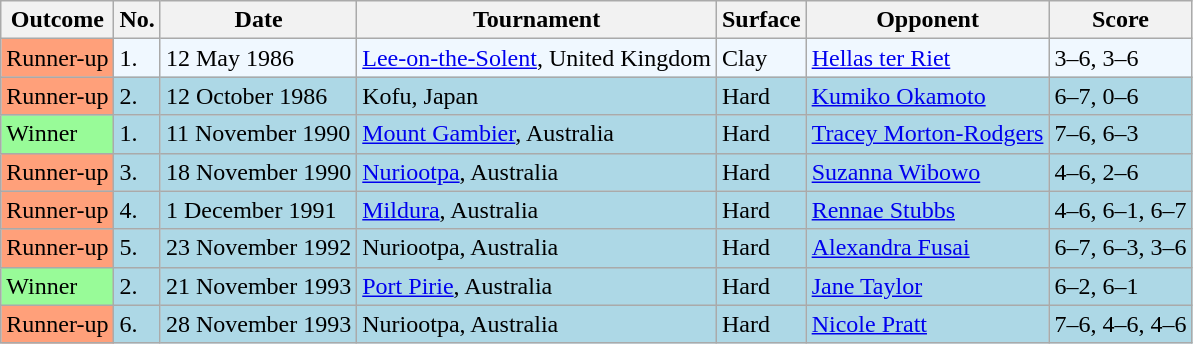<table class="sortable wikitable">
<tr>
<th>Outcome</th>
<th>No.</th>
<th>Date</th>
<th>Tournament</th>
<th>Surface</th>
<th>Opponent</th>
<th class="unsortable">Score</th>
</tr>
<tr style="background:#f0f8ff;">
<td bgcolor=FFA07A>Runner-up</td>
<td>1.</td>
<td>12 May 1986</td>
<td><a href='#'>Lee-on-the-Solent</a>, United Kingdom</td>
<td>Clay</td>
<td> <a href='#'>Hellas ter Riet</a></td>
<td>3–6, 3–6</td>
</tr>
<tr bgcolor=lightblue>
<td bgcolor=FFA07A>Runner-up</td>
<td>2.</td>
<td>12 October 1986</td>
<td>Kofu, Japan</td>
<td>Hard</td>
<td> <a href='#'>Kumiko Okamoto</a></td>
<td>6–7, 0–6</td>
</tr>
<tr bgcolor=lightblue>
<td bgcolor="98FB98">Winner</td>
<td>1.</td>
<td>11 November 1990</td>
<td><a href='#'>Mount Gambier</a>, Australia</td>
<td>Hard</td>
<td> <a href='#'>Tracey Morton-Rodgers</a></td>
<td>7–6, 6–3</td>
</tr>
<tr style="background:lightblue;">
<td bgcolor=FFA07A>Runner-up</td>
<td>3.</td>
<td>18 November 1990</td>
<td><a href='#'>Nuriootpa</a>, Australia</td>
<td>Hard</td>
<td> <a href='#'>Suzanna Wibowo</a></td>
<td>4–6, 2–6</td>
</tr>
<tr style="background:lightblue;">
<td bgcolor=FFA07A>Runner-up</td>
<td>4.</td>
<td>1 December 1991</td>
<td><a href='#'>Mildura</a>, Australia</td>
<td>Hard</td>
<td> <a href='#'>Rennae Stubbs</a></td>
<td>4–6, 6–1, 6–7</td>
</tr>
<tr style="background:lightblue;">
<td bgcolor=FFA07A>Runner-up</td>
<td>5.</td>
<td>23 November 1992</td>
<td>Nuriootpa, Australia</td>
<td>Hard</td>
<td> <a href='#'>Alexandra Fusai</a></td>
<td>6–7, 6–3, 3–6</td>
</tr>
<tr bgcolor=lightblue>
<td bgcolor="98FB98">Winner</td>
<td>2.</td>
<td>21 November 1993</td>
<td><a href='#'>Port Pirie</a>, Australia</td>
<td>Hard</td>
<td> <a href='#'>Jane Taylor</a></td>
<td>6–2, 6–1</td>
</tr>
<tr style="background:lightblue;">
<td bgcolor=FFA07A>Runner-up</td>
<td>6.</td>
<td>28 November 1993</td>
<td>Nuriootpa, Australia</td>
<td>Hard</td>
<td> <a href='#'>Nicole Pratt</a></td>
<td>7–6, 4–6, 4–6</td>
</tr>
</table>
